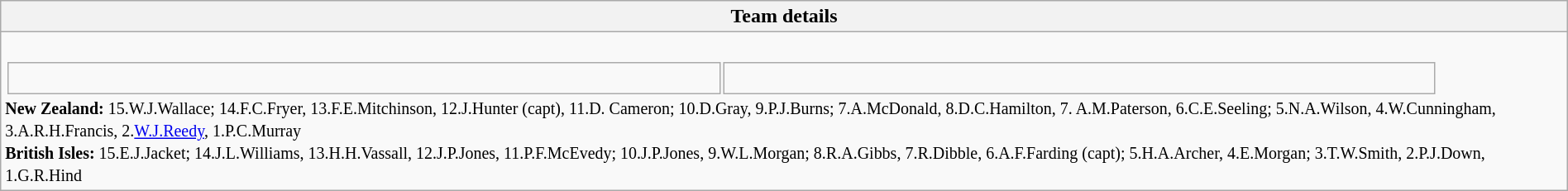<table class="wikitable collapsible collapsed" style="width:100%">
<tr>
<th>Team details</th>
</tr>
<tr>
<td><br><table width=92% |>
<tr>
<td></td>
<td><br></td>
</tr>
</table>
<small>
<strong>New Zealand:</strong> 15.W.J.Wallace; 14.F.C.Fryer, 13.F.E.Mitchinson, 12.J.Hunter (capt), 11.D. Cameron; 10.D.Gray, 9.P.J.Burns; 7.A.McDonald, 8.D.C.Hamilton, 7. A.M.Paterson, 6.C.E.Seeling; 5.N.A.Wilson, 4.W.Cunningham, 3.A.R.H.Francis, 2.<a href='#'>W.J.Reedy</a>, 1.P.C.Murray
<br>
<strong>British Isles:</strong> 15.E.J.Jacket; 14.J.L.Williams, 13.H.H.Vassall, 12.J.P.Jones, 11.P.F.McEvedy; 10.J.P.Jones, 9.W.L.Morgan; 8.R.A.Gibbs, 7.R.Dibble, 6.A.F.Farding (capt); 5.H.A.Archer, 4.E.Morgan; 3.T.W.Smith, 2.P.J.Down, 1.G.R.Hind
</small></td>
</tr>
</table>
